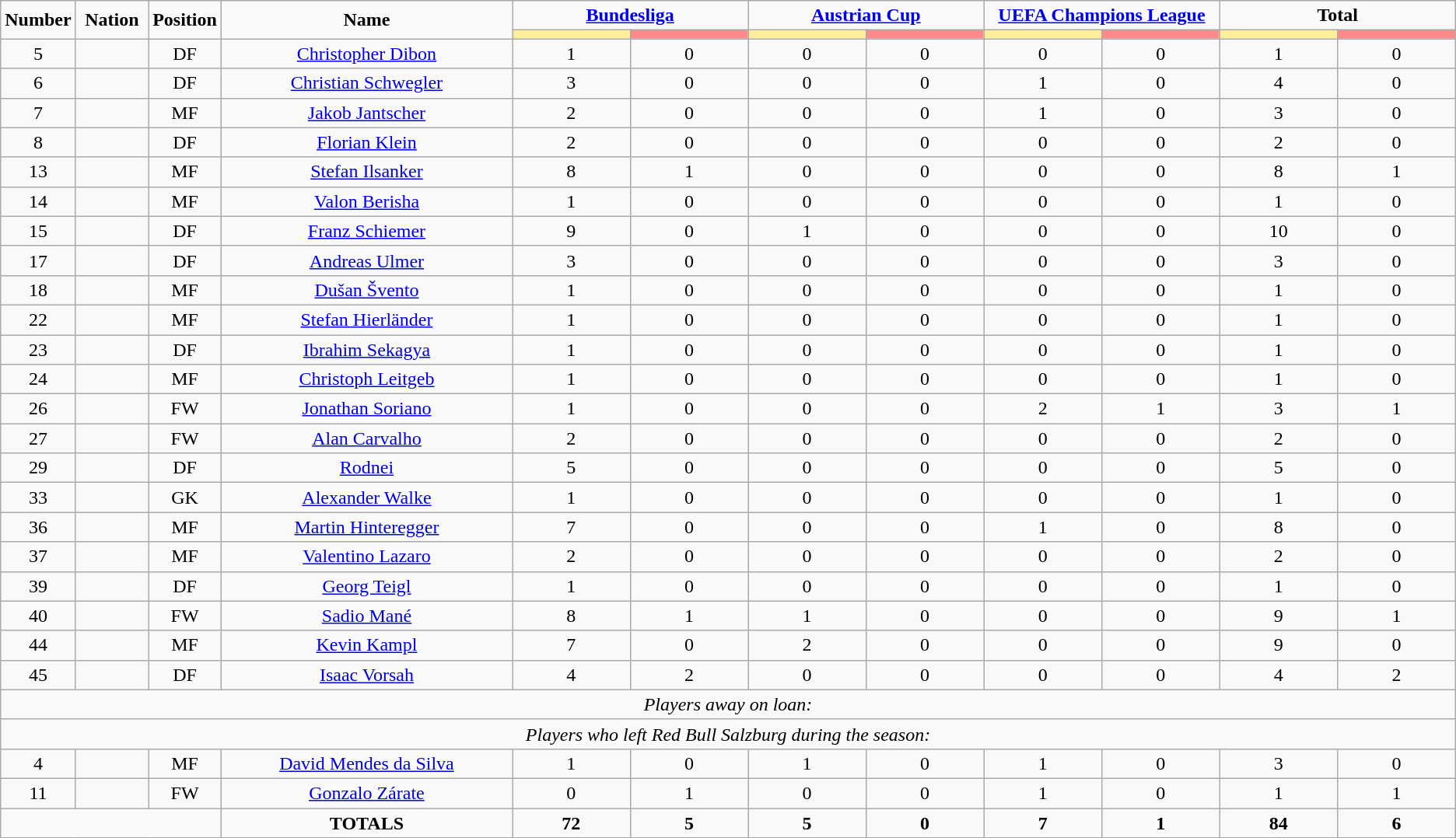<table class="wikitable" style="text-align:center;">
<tr>
<td rowspan="2"  style="width:5%; text-align:center;"><strong>Number</strong></td>
<td rowspan="2"  style="width:5%; text-align:center;"><strong>Nation</strong></td>
<td rowspan="2"  style="width:5%; text-align:center;"><strong>Position</strong></td>
<td rowspan="2"  style="width:20%; text-align:center;"><strong>Name</strong></td>
<td colspan="2" style="text-align:center;"><strong><a href='#'>Bundesliga</a></strong></td>
<td colspan="2" style="text-align:center;"><strong><a href='#'>Austrian Cup</a></strong></td>
<td colspan="2" style="text-align:center;"><strong><a href='#'>UEFA Champions League</a></strong></td>
<td colspan="2" style="text-align:center;"><strong>Total</strong></td>
</tr>
<tr>
<th style="width:60px; background:#fe9;"></th>
<th style="width:60px; background:#ff8888;"></th>
<th style="width:60px; background:#fe9;"></th>
<th style="width:60px; background:#ff8888;"></th>
<th style="width:60px; background:#fe9;"></th>
<th style="width:60px; background:#ff8888;"></th>
<th style="width:60px; background:#fe9;"></th>
<th style="width:60px; background:#ff8888;"></th>
</tr>
<tr>
<td>5</td>
<td></td>
<td>DF</td>
<td><a href='#'>Christopher Dibon</a></td>
<td>1</td>
<td>0</td>
<td>0</td>
<td>0</td>
<td>0</td>
<td>0</td>
<td>1</td>
<td>0</td>
</tr>
<tr>
<td>6</td>
<td></td>
<td>DF</td>
<td><a href='#'>Christian Schwegler</a></td>
<td>3</td>
<td>0</td>
<td>0</td>
<td>0</td>
<td>1</td>
<td>0</td>
<td>4</td>
<td>0</td>
</tr>
<tr>
<td>7</td>
<td></td>
<td>MF</td>
<td><a href='#'>Jakob Jantscher</a></td>
<td>2</td>
<td>0</td>
<td>0</td>
<td>0</td>
<td>1</td>
<td>0</td>
<td>3</td>
<td>0</td>
</tr>
<tr>
<td>8</td>
<td></td>
<td>DF</td>
<td><a href='#'>Florian Klein</a></td>
<td>2</td>
<td>0</td>
<td>0</td>
<td>0</td>
<td>0</td>
<td>0</td>
<td>2</td>
<td>0</td>
</tr>
<tr>
<td>13</td>
<td></td>
<td>MF</td>
<td><a href='#'>Stefan Ilsanker</a></td>
<td>8</td>
<td>1</td>
<td>0</td>
<td>0</td>
<td>0</td>
<td>0</td>
<td>8</td>
<td>1</td>
</tr>
<tr>
<td>14</td>
<td></td>
<td>MF</td>
<td><a href='#'>Valon Berisha</a></td>
<td>1</td>
<td>0</td>
<td>0</td>
<td>0</td>
<td>0</td>
<td>0</td>
<td>1</td>
<td>0</td>
</tr>
<tr>
<td>15</td>
<td></td>
<td>DF</td>
<td><a href='#'>Franz Schiemer</a></td>
<td>9</td>
<td>0</td>
<td>1</td>
<td>0</td>
<td>0</td>
<td>0</td>
<td>10</td>
<td>0</td>
</tr>
<tr>
<td>17</td>
<td></td>
<td>DF</td>
<td><a href='#'>Andreas Ulmer</a></td>
<td>3</td>
<td>0</td>
<td>0</td>
<td>0</td>
<td>0</td>
<td>0</td>
<td>3</td>
<td>0</td>
</tr>
<tr>
<td>18</td>
<td></td>
<td>MF</td>
<td><a href='#'>Dušan Švento</a></td>
<td>1</td>
<td>0</td>
<td>0</td>
<td>0</td>
<td>0</td>
<td>0</td>
<td>1</td>
<td>0</td>
</tr>
<tr>
<td>22</td>
<td></td>
<td>MF</td>
<td><a href='#'>Stefan Hierländer</a></td>
<td>1</td>
<td>0</td>
<td>0</td>
<td>0</td>
<td>0</td>
<td>0</td>
<td>1</td>
<td>0</td>
</tr>
<tr>
<td>23</td>
<td></td>
<td>DF</td>
<td><a href='#'>Ibrahim Sekagya</a></td>
<td>1</td>
<td>0</td>
<td>0</td>
<td>0</td>
<td>0</td>
<td>0</td>
<td>1</td>
<td>0</td>
</tr>
<tr>
<td>24</td>
<td></td>
<td>MF</td>
<td><a href='#'>Christoph Leitgeb</a></td>
<td>1</td>
<td>0</td>
<td>0</td>
<td>0</td>
<td>0</td>
<td>0</td>
<td>1</td>
<td>0</td>
</tr>
<tr>
<td>26</td>
<td></td>
<td>FW</td>
<td><a href='#'>Jonathan Soriano</a></td>
<td>1</td>
<td>0</td>
<td>0</td>
<td>0</td>
<td>2</td>
<td>1</td>
<td>3</td>
<td>1</td>
</tr>
<tr>
<td>27</td>
<td></td>
<td>FW</td>
<td><a href='#'>Alan Carvalho</a></td>
<td>2</td>
<td>0</td>
<td>0</td>
<td>0</td>
<td>0</td>
<td>0</td>
<td>2</td>
<td>0</td>
</tr>
<tr>
<td>29</td>
<td></td>
<td>DF</td>
<td><a href='#'>Rodnei</a></td>
<td>5</td>
<td>0</td>
<td>0</td>
<td>0</td>
<td>0</td>
<td>0</td>
<td>5</td>
<td>0</td>
</tr>
<tr>
<td>33</td>
<td></td>
<td>GK</td>
<td><a href='#'>Alexander Walke</a></td>
<td>1</td>
<td>0</td>
<td>0</td>
<td>0</td>
<td>0</td>
<td>0</td>
<td>1</td>
<td>0</td>
</tr>
<tr>
<td>36</td>
<td></td>
<td>MF</td>
<td><a href='#'>Martin Hinteregger</a></td>
<td>7</td>
<td>0</td>
<td>0</td>
<td>0</td>
<td>1</td>
<td>0</td>
<td>8</td>
<td>0</td>
</tr>
<tr>
<td>37</td>
<td></td>
<td>MF</td>
<td><a href='#'>Valentino Lazaro</a></td>
<td>2</td>
<td>0</td>
<td>0</td>
<td>0</td>
<td>0</td>
<td>0</td>
<td>2</td>
<td>0</td>
</tr>
<tr>
<td>39</td>
<td></td>
<td>DF</td>
<td><a href='#'>Georg Teigl</a></td>
<td>1</td>
<td>0</td>
<td>0</td>
<td>0</td>
<td>0</td>
<td>0</td>
<td>1</td>
<td>0</td>
</tr>
<tr>
<td>40</td>
<td></td>
<td>FW</td>
<td><a href='#'>Sadio Mané</a></td>
<td>8</td>
<td>1</td>
<td>1</td>
<td>0</td>
<td>0</td>
<td>0</td>
<td>9</td>
<td>1</td>
</tr>
<tr>
<td>44</td>
<td></td>
<td>MF</td>
<td><a href='#'>Kevin Kampl</a></td>
<td>7</td>
<td>0</td>
<td>2</td>
<td>0</td>
<td>0</td>
<td>0</td>
<td>9</td>
<td>0</td>
</tr>
<tr>
<td>45</td>
<td></td>
<td>DF</td>
<td><a href='#'>Isaac Vorsah</a></td>
<td>4</td>
<td>2</td>
<td>0</td>
<td>0</td>
<td>0</td>
<td>0</td>
<td>4</td>
<td>2</td>
</tr>
<tr>
<td colspan="14"><em>Players away on loan:</em></td>
</tr>
<tr>
<td colspan="14"><em>Players who left Red Bull Salzburg during the season:</em></td>
</tr>
<tr>
<td>4</td>
<td></td>
<td>MF</td>
<td><a href='#'>David Mendes da Silva</a></td>
<td>1</td>
<td>0</td>
<td>1</td>
<td>0</td>
<td>1</td>
<td>0</td>
<td>3</td>
<td>0</td>
</tr>
<tr>
<td>11</td>
<td></td>
<td>FW</td>
<td><a href='#'>Gonzalo Zárate</a></td>
<td>0</td>
<td>1</td>
<td>0</td>
<td>0</td>
<td>1</td>
<td>0</td>
<td>1</td>
<td>1</td>
</tr>
<tr>
<td colspan="3"></td>
<td><strong>TOTALS</strong></td>
<td><strong>72</strong></td>
<td><strong>5</strong></td>
<td><strong>5</strong></td>
<td><strong>0</strong></td>
<td><strong>7</strong></td>
<td><strong>1</strong></td>
<td><strong>84</strong></td>
<td><strong>6</strong></td>
</tr>
</table>
